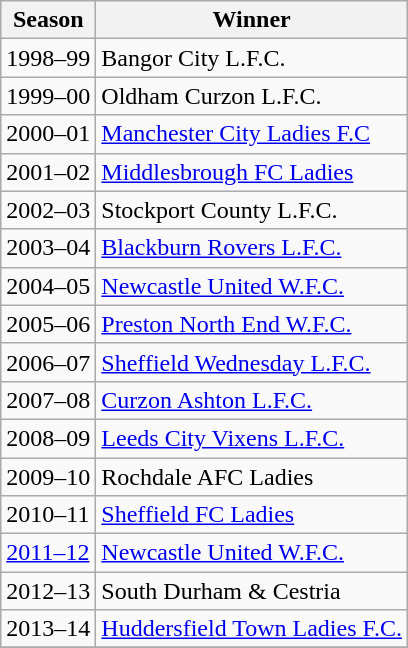<table class="wikitable">
<tr>
<th>Season</th>
<th>Winner</th>
</tr>
<tr>
<td>1998–99</td>
<td>Bangor City L.F.C.</td>
</tr>
<tr>
<td>1999–00</td>
<td>Oldham Curzon L.F.C.</td>
</tr>
<tr>
<td>2000–01</td>
<td><a href='#'>Manchester City Ladies F.C</a></td>
</tr>
<tr>
<td>2001–02</td>
<td><a href='#'>Middlesbrough FC Ladies</a></td>
</tr>
<tr>
<td>2002–03</td>
<td>Stockport County L.F.C.</td>
</tr>
<tr>
<td>2003–04</td>
<td><a href='#'>Blackburn Rovers L.F.C.</a></td>
</tr>
<tr>
<td>2004–05</td>
<td><a href='#'>Newcastle United W.F.C.</a></td>
</tr>
<tr>
<td>2005–06</td>
<td><a href='#'>Preston North End W.F.C.</a></td>
</tr>
<tr>
<td>2006–07</td>
<td><a href='#'>Sheffield Wednesday L.F.C.</a></td>
</tr>
<tr>
<td>2007–08</td>
<td><a href='#'>Curzon Ashton L.F.C.</a></td>
</tr>
<tr>
<td>2008–09</td>
<td><a href='#'>Leeds City Vixens L.F.C.</a></td>
</tr>
<tr>
<td>2009–10</td>
<td>Rochdale AFC Ladies</td>
</tr>
<tr>
<td>2010–11</td>
<td><a href='#'>Sheffield FC Ladies</a></td>
</tr>
<tr>
<td><a href='#'>2011–12</a></td>
<td><a href='#'>Newcastle United W.F.C.</a></td>
</tr>
<tr>
<td>2012–13</td>
<td>South Durham & Cestria</td>
</tr>
<tr>
<td>2013–14</td>
<td><a href='#'>Huddersfield Town Ladies F.C.</a></td>
</tr>
<tr>
</tr>
</table>
